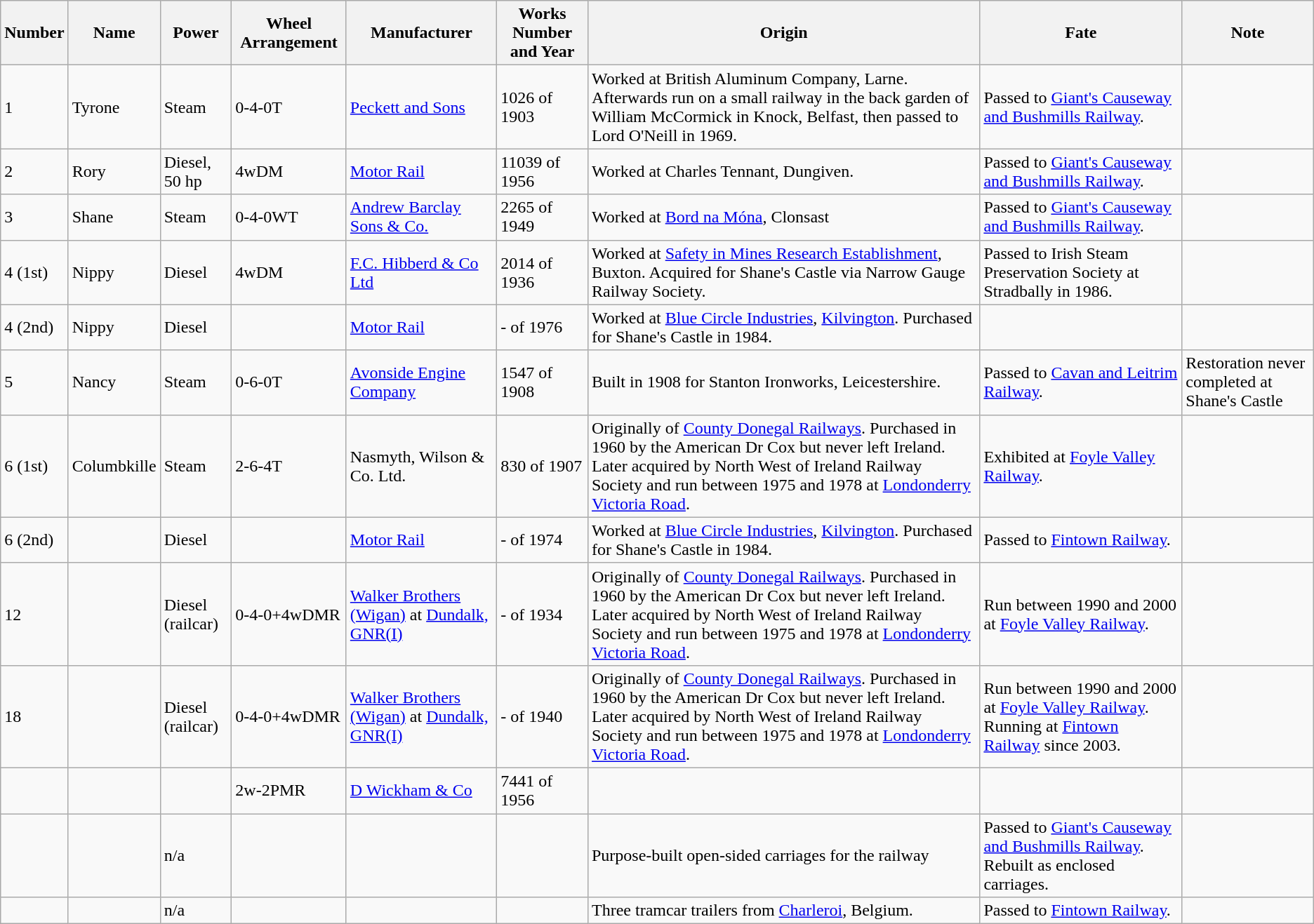<table class="wikitable mw-collapsible mw-collapsed">
<tr>
<th>Number</th>
<th>Name</th>
<th>Power</th>
<th>Wheel Arrangement</th>
<th>Manufacturer</th>
<th>Works Number and Year</th>
<th>Origin</th>
<th>Fate</th>
<th>Note</th>
</tr>
<tr>
<td>1</td>
<td>Tyrone</td>
<td>Steam</td>
<td>0-4-0T</td>
<td><a href='#'>Peckett and Sons</a></td>
<td>1026 of 1903</td>
<td>Worked at British Aluminum Company, Larne. Afterwards run on a small railway in the back garden of William McCormick in Knock, Belfast, then passed to Lord O'Neill in 1969.</td>
<td>Passed to <a href='#'>Giant's Causeway and Bushmills Railway</a>.</td>
<td></td>
</tr>
<tr>
<td>2</td>
<td>Rory</td>
<td>Diesel, 50 hp</td>
<td>4wDM</td>
<td><a href='#'>Motor Rail</a></td>
<td>11039 of 1956</td>
<td>Worked at Charles Tennant, Dungiven.</td>
<td>Passed to <a href='#'>Giant's Causeway and Bushmills Railway</a>.</td>
<td></td>
</tr>
<tr>
<td>3</td>
<td>Shane</td>
<td>Steam</td>
<td>0-4-0WT</td>
<td><a href='#'>Andrew Barclay Sons & Co.</a></td>
<td>2265 of 1949</td>
<td>Worked at <a href='#'>Bord na Móna</a>, Clonsast</td>
<td>Passed to <a href='#'>Giant's Causeway and Bushmills Railway</a>.</td>
<td></td>
</tr>
<tr>
<td>4 (1st)</td>
<td>Nippy</td>
<td>Diesel</td>
<td>4wDM</td>
<td><a href='#'>F.C. Hibberd & Co Ltd</a></td>
<td>2014 of 1936</td>
<td>Worked at <a href='#'>Safety in Mines Research Establishment</a>, Buxton. Acquired for Shane's Castle via Narrow Gauge Railway Society.</td>
<td>Passed to Irish Steam Preservation Society at Stradbally in 1986.</td>
<td></td>
</tr>
<tr>
<td>4 (2nd)</td>
<td>Nippy</td>
<td>Diesel</td>
<td></td>
<td><a href='#'>Motor Rail</a></td>
<td>- of 1976</td>
<td>Worked at <a href='#'>Blue Circle Industries</a>, <a href='#'>Kilvington</a>. Purchased for Shane's Castle in 1984.</td>
<td></td>
<td></td>
</tr>
<tr>
<td>5</td>
<td>Nancy</td>
<td>Steam</td>
<td>0-6-0T</td>
<td><a href='#'>Avonside Engine Company</a></td>
<td>1547 of 1908</td>
<td>Built in 1908 for Stanton Ironworks, Leicestershire.</td>
<td>Passed to <a href='#'>Cavan and Leitrim Railway</a>.</td>
<td>Restoration never completed at Shane's Castle</td>
</tr>
<tr>
<td>6 (1st)</td>
<td>Columbkille</td>
<td>Steam</td>
<td>2-6-4T</td>
<td>Nasmyth, Wilson & Co. Ltd.</td>
<td>830 of 1907</td>
<td>Originally of <a href='#'>County Donegal Railways</a>. Purchased in 1960 by the American Dr Cox but never left Ireland. Later acquired by North West of Ireland Railway Society and run between 1975 and 1978 at <a href='#'>Londonderry Victoria Road</a>.</td>
<td>Exhibited at <a href='#'>Foyle Valley Railway</a>.</td>
<td></td>
</tr>
<tr>
<td>6 (2nd)</td>
<td></td>
<td>Diesel</td>
<td></td>
<td><a href='#'>Motor Rail</a></td>
<td>- of 1974</td>
<td>Worked at <a href='#'>Blue Circle Industries</a>, <a href='#'>Kilvington</a>. Purchased for Shane's Castle in 1984.</td>
<td>Passed to <a href='#'>Fintown Railway</a>.</td>
<td></td>
</tr>
<tr>
<td>12</td>
<td></td>
<td>Diesel (railcar)</td>
<td>0-4-0+4wDMR</td>
<td><a href='#'>Walker Brothers (Wigan)</a> at <a href='#'>Dundalk, GNR(I)</a></td>
<td>- of 1934</td>
<td>Originally of <a href='#'>County Donegal Railways</a>. Purchased in 1960 by the American Dr Cox but never left Ireland. Later acquired by North West of Ireland Railway Society and run between 1975 and 1978 at <a href='#'>Londonderry Victoria Road</a>.</td>
<td>Run between 1990 and 2000 at <a href='#'>Foyle Valley Railway</a>.</td>
<td></td>
</tr>
<tr>
<td>18</td>
<td></td>
<td>Diesel (railcar)</td>
<td>0-4-0+4wDMR</td>
<td><a href='#'>Walker Brothers (Wigan)</a> at <a href='#'>Dundalk, GNR(I)</a></td>
<td>- of 1940</td>
<td>Originally of <a href='#'>County Donegal Railways</a>. Purchased in 1960 by the American Dr Cox but never left Ireland. Later acquired by North West of Ireland Railway Society and run between 1975 and 1978 at <a href='#'>Londonderry Victoria Road</a>.</td>
<td>Run between 1990 and 2000 at <a href='#'>Foyle Valley Railway</a>. Running at <a href='#'>Fintown Railway</a> since 2003.</td>
<td></td>
</tr>
<tr>
<td></td>
<td></td>
<td></td>
<td>2w-2PMR</td>
<td><a href='#'>D Wickham & Co</a></td>
<td>7441 of 1956</td>
<td></td>
<td></td>
<td></td>
</tr>
<tr>
<td></td>
<td></td>
<td>n/a</td>
<td></td>
<td></td>
<td></td>
<td>Purpose-built open-sided carriages for the railway</td>
<td>Passed to <a href='#'>Giant's Causeway and Bushmills Railway</a>. Rebuilt as enclosed carriages.</td>
<td></td>
</tr>
<tr>
<td></td>
<td></td>
<td>n/a</td>
<td></td>
<td></td>
<td></td>
<td>Three tramcar trailers from <a href='#'>Charleroi</a>, Belgium.</td>
<td>Passed to <a href='#'>Fintown Railway</a>.</td>
<td></td>
</tr>
</table>
